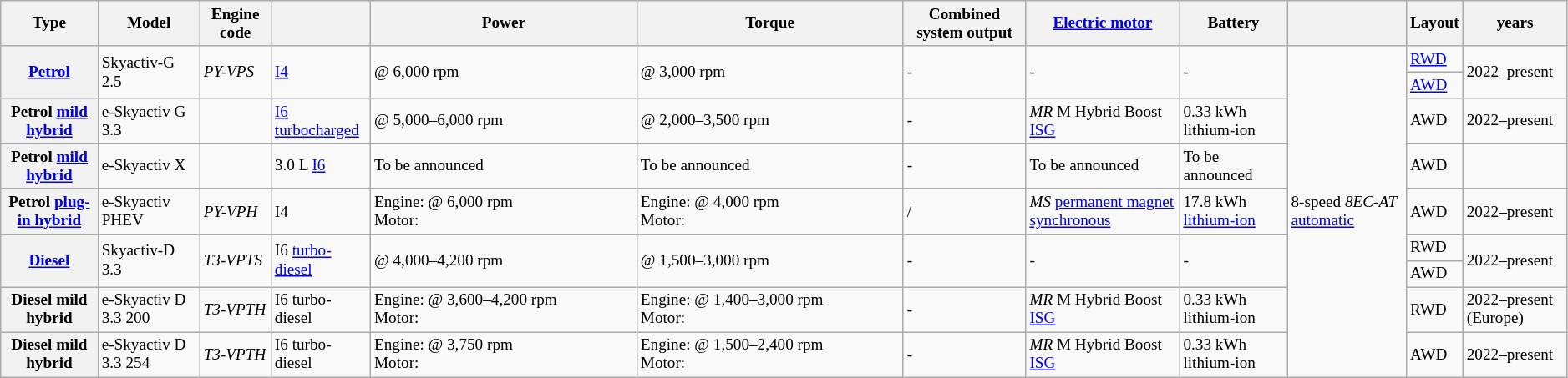<table class="wikitable" style="text-align:left; font-size:80%;">
<tr>
<th>Type</th>
<th>Model</th>
<th>Engine code</th>
<th></th>
<th width="17%">Power</th>
<th width="17%">Torque</th>
<th>Combined system output</th>
<th><a href='#'>Electric motor</a></th>
<th>Battery</th>
<th></th>
<th>Layout</th>
<th> years</th>
</tr>
<tr>
<th rowspan="2"><a href='#'>Petrol</a></th>
<td rowspan="2">Skyactiv-G 2.5</td>
<td rowspan="2"><em>PY-VPS</em></td>
<td rowspan="2"> <a href='#'>I4</a></td>
<td rowspan="2"> @ 6,000 rpm</td>
<td rowspan="2"> @ 3,000 rpm</td>
<td rowspan="2">-</td>
<td rowspan="2">-</td>
<td rowspan="2">-</td>
<td rowspan="9">8-speed <em>8EC-AT</em> <a href='#'>automatic</a></td>
<td><a href='#'>RWD</a></td>
<td rowspan="2">2022–present</td>
</tr>
<tr>
<td><a href='#'>AWD</a></td>
</tr>
<tr>
<th>Petrol <a href='#'>mild hybrid</a></th>
<td>e-Skyactiv G 3.3</td>
<td></td>
<td> <a href='#'>I6</a> <a href='#'>turbocharged</a></td>
<td> @ 5,000–6,000 rpm</td>
<td> @ 2,000–3,500 rpm</td>
<td>-</td>
<td><em>MR</em> M Hybrid Boost <a href='#'>ISG</a></td>
<td>0.33 kWh lithium-ion</td>
<td>AWD</td>
<td>2022–present</td>
</tr>
<tr>
<th>Petrol <a href='#'>mild hybrid</a></th>
<td>e-Skyactiv X</td>
<td></td>
<td>3.0 L <a href='#'>I6</a> </td>
<td>To be announced</td>
<td>To be announced</td>
<td>-</td>
<td>To be announced</td>
<td>To be announced</td>
<td>AWD</td>
<td></td>
</tr>
<tr>
<th>Petrol <a href='#'>plug-in hybrid</a></th>
<td>e-Skyactiv PHEV</td>
<td><em>PY-VPH</em></td>
<td> I4</td>
<td>Engine:  @ 6,000 rpm<br>Motor: </td>
<td>Engine:  @ 4,000 rpm<br>Motor: </td>
<td> / </td>
<td><em>MS</em> <a href='#'>permanent magnet synchronous</a></td>
<td>17.8 kWh <a href='#'>lithium-ion</a></td>
<td>AWD</td>
<td>2022–present</td>
</tr>
<tr>
<th rowspan="2"><a href='#'>Diesel</a></th>
<td rowspan="2">Skyactiv-D 3.3</td>
<td rowspan="2"><em>T3-VPTS</em></td>
<td rowspan="2"> I6 <a href='#'>turbo-diesel</a></td>
<td rowspan="2"> @ 4,000–4,200 rpm</td>
<td rowspan="2"> @ 1,500–3,000 rpm</td>
<td rowspan="2">-</td>
<td rowspan="2">-</td>
<td rowspan="2">-</td>
<td>RWD</td>
<td rowspan="2">2022–present</td>
</tr>
<tr>
<td>AWD</td>
</tr>
<tr>
<th>Diesel mild hybrid</th>
<td>e-Skyactiv D 3.3 200</td>
<td><em>T3-VPTH</em></td>
<td> I6 turbo-diesel</td>
<td>Engine:  @ 3,600–4,200 rpm<br>Motor: </td>
<td>Engine:  @ 1,400–3,000 rpm<br>Motor: </td>
<td>-</td>
<td><em>MR</em> M Hybrid Boost <a href='#'>ISG</a></td>
<td>0.33 kWh lithium-ion</td>
<td>RWD</td>
<td>2022–present (Europe)</td>
</tr>
<tr>
<th>Diesel mild hybrid</th>
<td>e-Skyactiv D 3.3 254</td>
<td><em>T3-VPTH</em></td>
<td> I6 turbo-diesel</td>
<td>Engine:  @ 3,750 rpm<br>Motor: </td>
<td>Engine:  @ 1,500–2,400 rpm<br>Motor: </td>
<td>-</td>
<td><em>MR</em> M Hybrid Boost <a href='#'>ISG</a></td>
<td>0.33 kWh lithium-ion</td>
<td>AWD</td>
<td>2022–present</td>
</tr>
</table>
